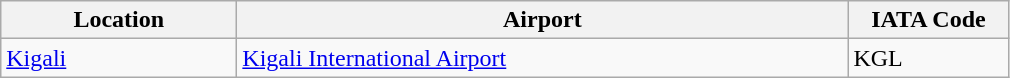<table class="wikitable">
<tr>
<th scope="col" style="width:150px;"><strong>Location</strong></th>
<th scope="col" style="width:400px;"><strong>Airport</strong></th>
<th scope="col" style="width:100px;"><strong>IATA Code</strong></th>
</tr>
<tr>
<td><a href='#'>Kigali</a></td>
<td><a href='#'>Kigali International Airport</a></td>
<td>KGL</td>
</tr>
</table>
